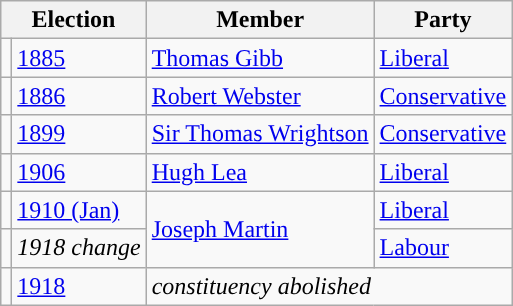<table class="wikitable">
<tr>
<th colspan="2">Election</th>
<th>Member</th>
<th>Party</th>
</tr>
<tr>
<td style="color:inherit;background-color: "></td>
<td><a href='#'>1885</a></td>
<td><a href='#'>Thomas Gibb</a></td>
<td><a href='#'>Liberal</a></td>
</tr>
<tr>
<td style="color:inherit;background-color: "></td>
<td><a href='#'>1886</a></td>
<td><a href='#'>Robert Webster</a></td>
<td><a href='#'>Conservative</a></td>
</tr>
<tr>
<td style="color:inherit;background-color: "></td>
<td><a href='#'>1899</a></td>
<td><a href='#'>Sir Thomas Wrightson</a></td>
<td><a href='#'>Conservative</a></td>
</tr>
<tr>
<td style="color:inherit;background-color: "></td>
<td><a href='#'>1906</a></td>
<td><a href='#'>Hugh Lea</a></td>
<td><a href='#'>Liberal</a></td>
</tr>
<tr>
<td style="color:inherit;background-color: "></td>
<td><a href='#'>1910 (Jan)</a></td>
<td rowspan="2"><a href='#'>Joseph Martin</a></td>
<td><a href='#'>Liberal</a></td>
</tr>
<tr>
<td style="color:inherit;background-color: "></td>
<td><em>1918 change</em></td>
<td><a href='#'>Labour</a></td>
</tr>
<tr>
<td></td>
<td><a href='#'>1918</a></td>
<td colspan="2"><em>constituency abolished</em></td>
</tr>
</table>
